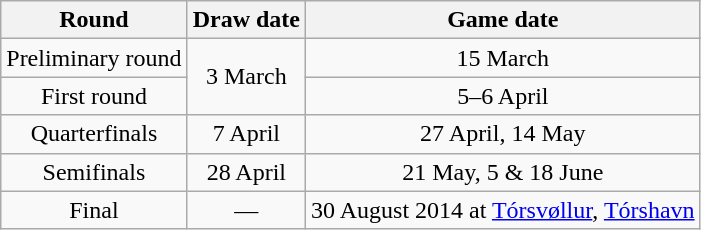<table class="wikitable" style="text-align:center">
<tr>
<th>Round</th>
<th>Draw date</th>
<th>Game date</th>
</tr>
<tr>
<td>Preliminary round</td>
<td rowspan=2>3 March</td>
<td>15 March</td>
</tr>
<tr>
<td>First round</td>
<td>5–6 April</td>
</tr>
<tr>
<td>Quarterfinals</td>
<td>7 April</td>
<td>27 April, 14 May</td>
</tr>
<tr>
<td>Semifinals</td>
<td>28 April</td>
<td>21 May, 5 & 18 June</td>
</tr>
<tr>
<td>Final</td>
<td>—</td>
<td>30 August 2014 at <a href='#'>Tórsvøllur</a>, <a href='#'>Tórshavn</a></td>
</tr>
</table>
